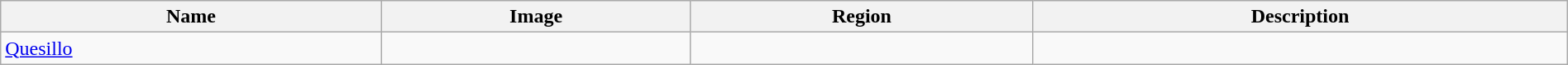<table class="wikitable sortable" style="width:100%">
<tr>
<th>Name</th>
<th class="unsortable">Image</th>
<th>Region</th>
<th>Description</th>
</tr>
<tr>
<td><a href='#'>Quesillo</a></td>
<td></td>
<td></td>
<td></td>
</tr>
</table>
